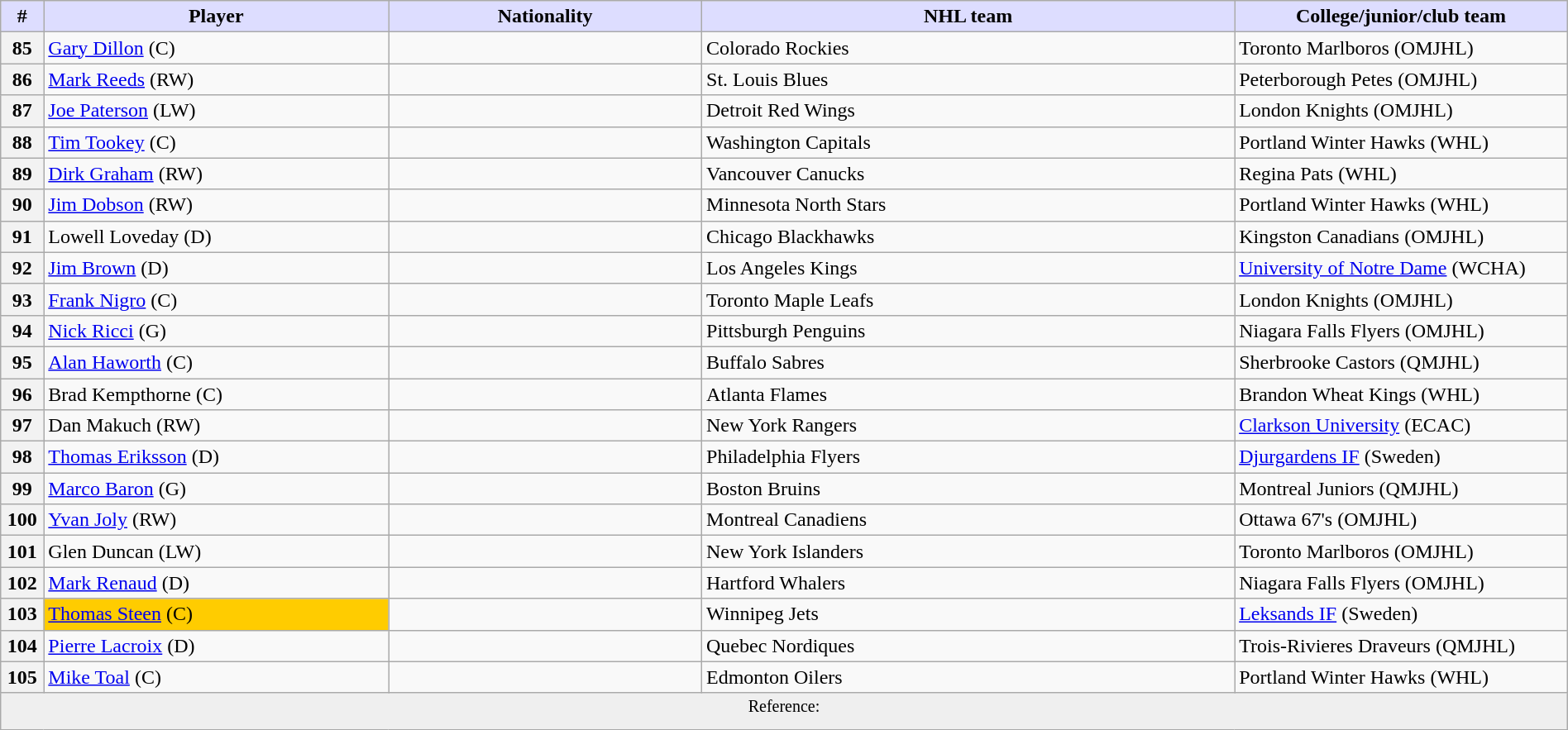<table class="wikitable" style="width: 100%">
<tr>
<th style="background:#ddf; width:2.75%;">#</th>
<th style="background:#ddf; width:22.0%;">Player</th>
<th style="background:#ddf; width:20.0%;">Nationality</th>
<th style="background:#ddf; width:34.0%;">NHL team</th>
<th style="background:#ddf; width:100.0%;">College/junior/club team</th>
</tr>
<tr>
<th>85</th>
<td><a href='#'>Gary Dillon</a> (C)</td>
<td></td>
<td>Colorado Rockies</td>
<td>Toronto Marlboros (OMJHL)</td>
</tr>
<tr>
<th>86</th>
<td><a href='#'>Mark Reeds</a> (RW)</td>
<td></td>
<td>St. Louis Blues</td>
<td>Peterborough Petes (OMJHL)</td>
</tr>
<tr>
<th>87</th>
<td><a href='#'>Joe Paterson</a> (LW)</td>
<td></td>
<td>Detroit Red Wings</td>
<td>London Knights (OMJHL)</td>
</tr>
<tr>
<th>88</th>
<td><a href='#'>Tim Tookey</a> (C)</td>
<td></td>
<td>Washington Capitals</td>
<td>Portland Winter Hawks (WHL)</td>
</tr>
<tr>
<th>89</th>
<td><a href='#'>Dirk Graham</a> (RW)</td>
<td></td>
<td>Vancouver Canucks</td>
<td>Regina Pats (WHL)</td>
</tr>
<tr>
<th>90</th>
<td><a href='#'>Jim Dobson</a> (RW)</td>
<td></td>
<td>Minnesota North Stars</td>
<td>Portland Winter Hawks (WHL)</td>
</tr>
<tr>
<th>91</th>
<td>Lowell Loveday (D)</td>
<td></td>
<td>Chicago Blackhawks</td>
<td>Kingston Canadians (OMJHL)</td>
</tr>
<tr>
<th>92</th>
<td><a href='#'>Jim Brown</a> (D)</td>
<td></td>
<td>Los Angeles Kings</td>
<td><a href='#'>University of Notre Dame</a> (WCHA)</td>
</tr>
<tr>
<th>93</th>
<td><a href='#'>Frank Nigro</a> (C)</td>
<td></td>
<td>Toronto Maple Leafs</td>
<td>London Knights (OMJHL)</td>
</tr>
<tr>
<th>94</th>
<td><a href='#'>Nick Ricci</a> (G)</td>
<td></td>
<td>Pittsburgh Penguins</td>
<td>Niagara Falls Flyers (OMJHL)</td>
</tr>
<tr>
<th>95</th>
<td><a href='#'>Alan Haworth</a> (C)</td>
<td></td>
<td>Buffalo Sabres</td>
<td>Sherbrooke Castors (QMJHL)</td>
</tr>
<tr>
<th>96</th>
<td>Brad Kempthorne (C)</td>
<td></td>
<td>Atlanta Flames</td>
<td>Brandon Wheat Kings (WHL)</td>
</tr>
<tr>
<th>97</th>
<td>Dan Makuch (RW)</td>
<td></td>
<td>New York Rangers</td>
<td><a href='#'>Clarkson University</a> (ECAC)</td>
</tr>
<tr>
<th>98</th>
<td><a href='#'>Thomas Eriksson</a> (D)</td>
<td></td>
<td>Philadelphia Flyers</td>
<td><a href='#'>Djurgardens IF</a> (Sweden)</td>
</tr>
<tr>
<th>99</th>
<td><a href='#'>Marco Baron</a> (G)</td>
<td></td>
<td>Boston Bruins</td>
<td>Montreal Juniors (QMJHL)</td>
</tr>
<tr>
<th>100</th>
<td><a href='#'>Yvan Joly</a> (RW)</td>
<td></td>
<td>Montreal Canadiens</td>
<td>Ottawa 67's (OMJHL)</td>
</tr>
<tr>
<th>101</th>
<td>Glen Duncan (LW)</td>
<td></td>
<td>New York Islanders</td>
<td>Toronto Marlboros (OMJHL)</td>
</tr>
<tr>
<th>102</th>
<td><a href='#'>Mark Renaud</a> (D)</td>
<td></td>
<td>Hartford Whalers</td>
<td>Niagara Falls Flyers (OMJHL)</td>
</tr>
<tr>
<th>103</th>
<td bgcolor="#FFCC00"><a href='#'>Thomas Steen</a> (C)</td>
<td></td>
<td>Winnipeg Jets</td>
<td><a href='#'>Leksands IF</a> (Sweden)</td>
</tr>
<tr>
<th>104</th>
<td><a href='#'>Pierre Lacroix</a> (D)</td>
<td></td>
<td>Quebec Nordiques</td>
<td>Trois-Rivieres Draveurs (QMJHL)</td>
</tr>
<tr>
<th>105</th>
<td><a href='#'>Mike Toal</a> (C)</td>
<td></td>
<td>Edmonton Oilers</td>
<td>Portland Winter Hawks (WHL)</td>
</tr>
<tr>
<td align=center colspan="6" bgcolor="#efefef"><sup>Reference: </sup></td>
</tr>
</table>
